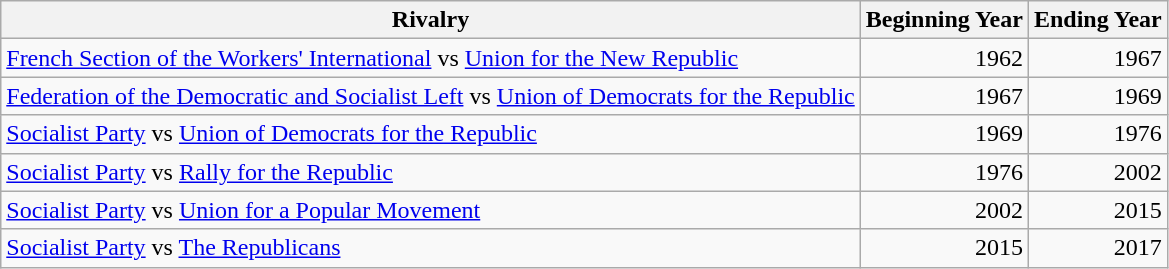<table class="wikitable sortable">
<tr>
<th>Rivalry</th>
<th>Beginning Year</th>
<th>Ending Year</th>
</tr>
<tr>
<td><a href='#'>French Section of the Workers' International</a> vs <a href='#'>Union for the New Republic</a></td>
<td style="text-align:right;">1962</td>
<td style="text-align:right;">1967</td>
</tr>
<tr>
<td><a href='#'>Federation of the Democratic and Socialist Left</a> vs <a href='#'>Union of Democrats for the Republic</a></td>
<td style="text-align:right;">1967</td>
<td style="text-align:right;">1969</td>
</tr>
<tr>
<td><a href='#'>Socialist Party</a> vs <a href='#'>Union of Democrats for the Republic</a></td>
<td style="text-align:right;">1969</td>
<td style="text-align:right;">1976</td>
</tr>
<tr>
<td><a href='#'>Socialist Party</a> vs <a href='#'>Rally for the Republic</a></td>
<td style="text-align:right;">1976</td>
<td style="text-align:right;">2002</td>
</tr>
<tr>
<td><a href='#'>Socialist Party</a> vs <a href='#'>Union for a Popular Movement</a></td>
<td style="text-align:right;">2002</td>
<td style="text-align:right;">2015</td>
</tr>
<tr>
<td><a href='#'>Socialist Party</a> vs <a href='#'>The Republicans</a></td>
<td style="text-align:right;">2015</td>
<td style="text-align:right;">2017</td>
</tr>
</table>
